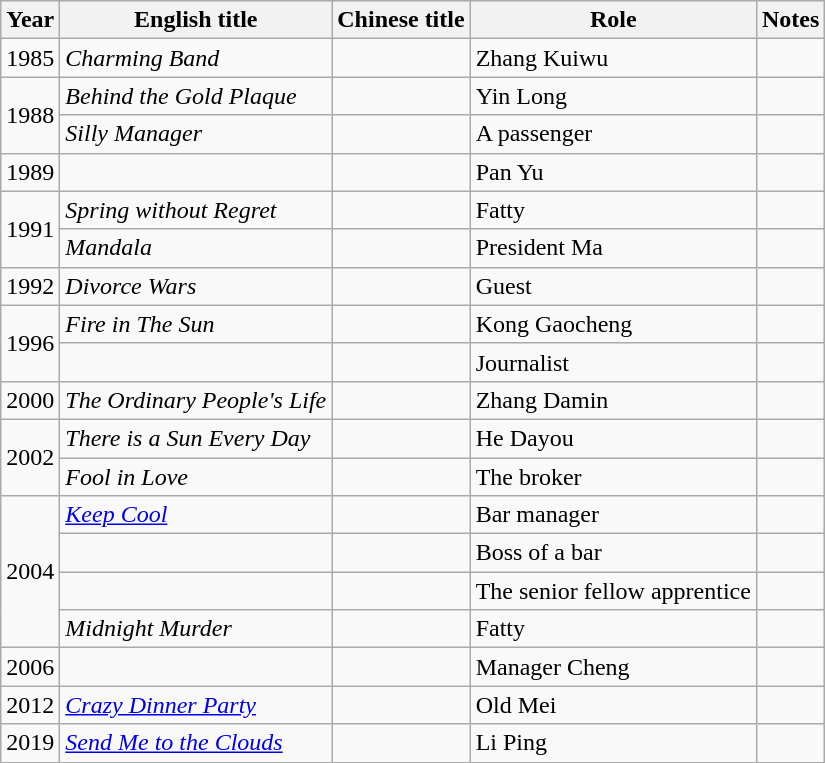<table class="wikitable">
<tr>
<th>Year</th>
<th>English title</th>
<th>Chinese title</th>
<th>Role</th>
<th>Notes</th>
</tr>
<tr>
<td>1985</td>
<td><em>Charming Band</em></td>
<td></td>
<td>Zhang Kuiwu</td>
<td></td>
</tr>
<tr>
<td rowspan=2>1988</td>
<td><em>Behind the Gold Plaque</em></td>
<td></td>
<td>Yin Long</td>
<td></td>
</tr>
<tr>
<td><em>Silly Manager</em></td>
<td></td>
<td>A passenger</td>
<td></td>
</tr>
<tr>
<td>1989</td>
<td></td>
<td></td>
<td>Pan Yu</td>
<td></td>
</tr>
<tr>
<td rowspan=2>1991</td>
<td><em>Spring without Regret</em></td>
<td></td>
<td>Fatty</td>
<td></td>
</tr>
<tr>
<td><em>Mandala</em></td>
<td></td>
<td>President Ma</td>
<td></td>
</tr>
<tr>
<td>1992</td>
<td><em>Divorce Wars</em></td>
<td></td>
<td>Guest</td>
<td></td>
</tr>
<tr>
<td rowspan=2>1996</td>
<td><em>Fire in The Sun</em></td>
<td></td>
<td>Kong Gaocheng</td>
<td></td>
</tr>
<tr>
<td></td>
<td></td>
<td>Journalist</td>
<td></td>
</tr>
<tr>
<td>2000</td>
<td><em>The Ordinary People's Life</em></td>
<td></td>
<td>Zhang Damin</td>
<td></td>
</tr>
<tr>
<td rowspan=2>2002</td>
<td><em>There is a Sun Every Day</em></td>
<td></td>
<td>He Dayou</td>
<td></td>
</tr>
<tr>
<td><em> Fool in Love</em></td>
<td></td>
<td>The broker</td>
<td></td>
</tr>
<tr>
<td rowspan=4>2004</td>
<td><em><a href='#'>Keep Cool</a></em></td>
<td></td>
<td>Bar manager</td>
<td></td>
</tr>
<tr>
<td></td>
<td></td>
<td>Boss of a bar</td>
<td></td>
</tr>
<tr>
<td></td>
<td></td>
<td>The senior fellow apprentice</td>
<td></td>
</tr>
<tr>
<td><em>Midnight Murder</em></td>
<td></td>
<td>Fatty</td>
<td></td>
</tr>
<tr>
<td>2006</td>
<td></td>
<td></td>
<td>Manager Cheng</td>
<td></td>
</tr>
<tr>
<td>2012</td>
<td><em><a href='#'>Crazy Dinner Party</a></em></td>
<td></td>
<td>Old Mei</td>
<td></td>
</tr>
<tr>
<td>2019</td>
<td><em><a href='#'>Send Me to the Clouds</a></em></td>
<td></td>
<td>Li Ping</td>
<td></td>
</tr>
<tr>
</tr>
</table>
